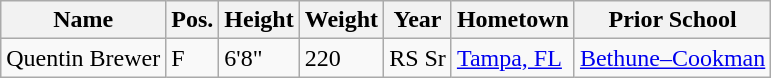<table class="wikitable sortable" border="1">
<tr>
<th>Name</th>
<th>Pos.</th>
<th>Height</th>
<th>Weight</th>
<th>Year</th>
<th>Hometown</th>
<th class="unsortable">Prior School</th>
</tr>
<tr>
<td>Quentin Brewer</td>
<td>F</td>
<td>6'8"</td>
<td>220</td>
<td>RS Sr</td>
<td><a href='#'>Tampa, FL</a></td>
<td><a href='#'>Bethune–Cookman</a></td>
</tr>
</table>
